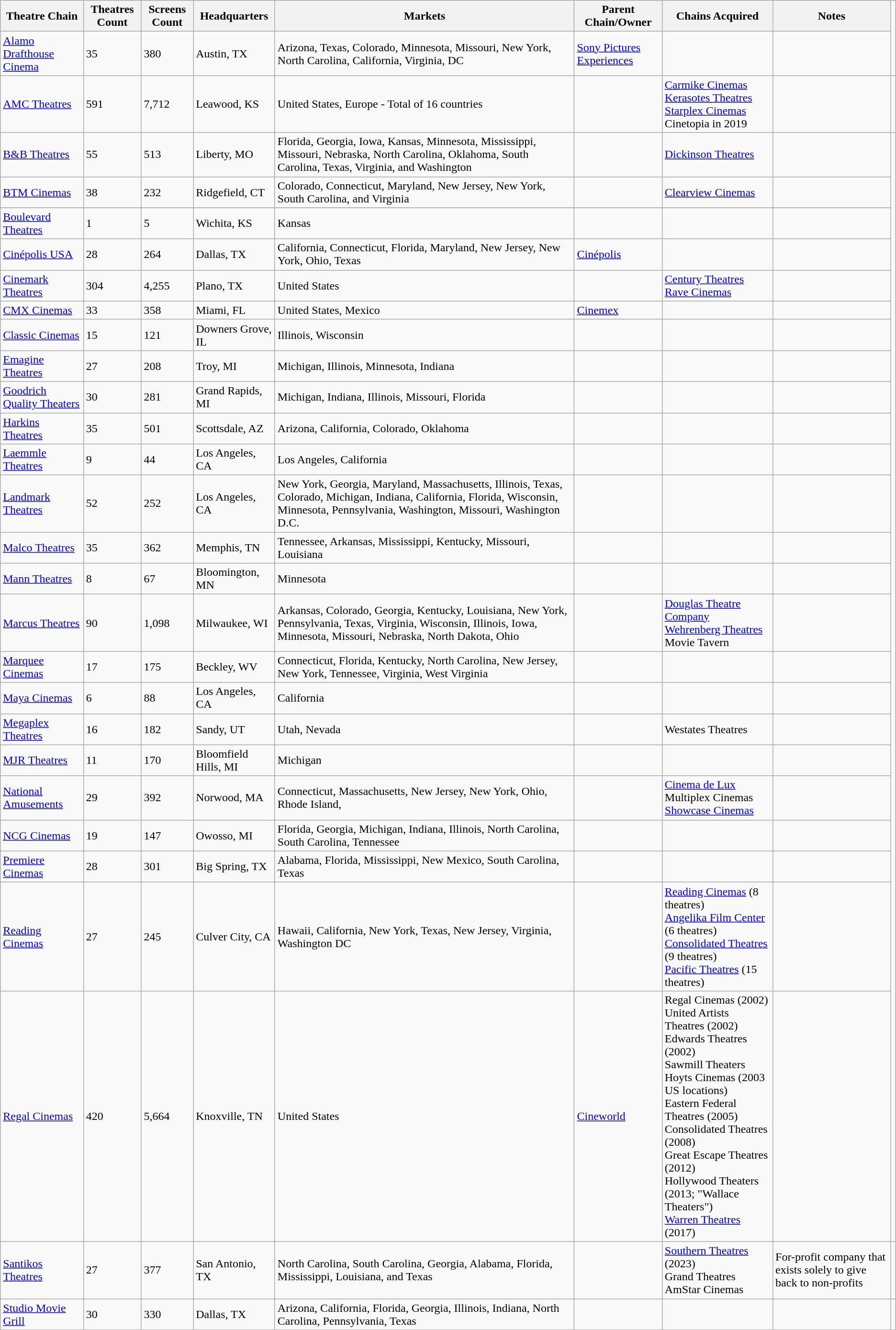<table class="wikitable sortable">
<tr>
<th><strong>Theatre Chain</strong></th>
<th><strong>Theatres Count</strong></th>
<th><strong>Screens Count</strong></th>
<th><strong>Headquarters</strong></th>
<th><strong>Markets</strong></th>
<th>Parent Chain/Owner</th>
<th>Chains Acquired</th>
<th>Notes</th>
</tr>
<tr>
<td><a href='#'>Alamo Drafthouse Cinema</a></td>
<td>35</td>
<td>380</td>
<td>Austin, TX</td>
<td>Arizona, Texas, Colorado, Minnesota, Missouri, New York, North Carolina, California, Virginia, DC</td>
<td><a href='#'>Sony Pictures Experiences</a></td>
<td></td>
<td></td>
</tr>
<tr>
<td><a href='#'>AMC Theatres</a></td>
<td>591</td>
<td>7,712</td>
<td>Leawood, KS</td>
<td>United States, Europe - Total of 16 countries</td>
<td></td>
<td><a href='#'>Carmike Cinemas</a><br><a href='#'>Kerasotes Theatres</a><br><a href='#'>Starplex Cinemas</a><br>Cinetopia in 2019</td>
<td></td>
<td></td>
</tr>
<tr>
<td><a href='#'>B&B Theatres</a></td>
<td>55</td>
<td>513</td>
<td>Liberty, MO</td>
<td>Florida, Georgia, Iowa, Kansas, Minnesota, Mississippi, Missouri, Nebraska, North Carolina, Oklahoma, South Carolina, Texas, Virginia, and Washington</td>
<td></td>
<td><a href='#'>Dickinson Theatres</a></td>
<td></td>
</tr>
<tr>
<td><a href='#'>BTM Cinemas</a></td>
<td>38</td>
<td>232</td>
<td>Ridgefield, CT</td>
<td>Colorado, Connecticut, Maryland, New Jersey, New York, South Carolina, and Virginia</td>
<td></td>
<td><a href='#'>Clearview Cinemas</a></td>
<td></td>
</tr>
<tr>
</tr>
<tr>
<td><a href='#'>Boulevard Theatres</a></td>
<td>1</td>
<td>5</td>
<td>Wichita, KS</td>
<td>Kansas</td>
<td></td>
<td></td>
<td></td>
</tr>
<tr>
<td><a href='#'>Cinépolis USA</a></td>
<td>28</td>
<td>264</td>
<td>Dallas, TX</td>
<td>California, Connecticut, Florida, Maryland, New Jersey, New York, Ohio, Texas</td>
<td><a href='#'>Cinépolis</a></td>
<td></td>
<td></td>
</tr>
<tr>
<td><a href='#'>Cinemark Theatres</a></td>
<td>304</td>
<td>4,255</td>
<td>Plano, TX</td>
<td>United States</td>
<td></td>
<td><a href='#'>Century Theatres</a><br><a href='#'>Rave Cinemas</a></td>
<td></td>
</tr>
<tr>
<td><a href='#'>CMX Cinemas</a></td>
<td>33</td>
<td>358</td>
<td>Miami, FL</td>
<td>United States, Mexico</td>
<td><a href='#'>Cinemex</a></td>
<td></td>
<td></td>
</tr>
<tr>
<td><a href='#'>Classic Cinemas</a></td>
<td>15</td>
<td>121</td>
<td>Downers Grove, IL</td>
<td>Illinois, Wisconsin</td>
<td></td>
<td></td>
<td></td>
</tr>
<tr>
<td><a href='#'>Emagine Theatres</a></td>
<td>27</td>
<td>208</td>
<td>Troy, MI</td>
<td>Michigan, Illinois,  Minnesota, Indiana</td>
<td></td>
<td></td>
<td></td>
</tr>
<tr>
<td><a href='#'>Goodrich Quality Theaters</a></td>
<td>30</td>
<td>281</td>
<td>Grand Rapids, MI</td>
<td>Michigan, Indiana, Illinois, Missouri, Florida</td>
<td></td>
<td></td>
<td></td>
</tr>
<tr>
<td><a href='#'>Harkins Theatres</a></td>
<td>35</td>
<td>501</td>
<td>Scottsdale, AZ</td>
<td>Arizona, California, Colorado, Oklahoma</td>
<td></td>
<td></td>
<td></td>
</tr>
<tr>
<td><a href='#'>Laemmle Theatres</a></td>
<td>9</td>
<td>44</td>
<td>Los Angeles, CA</td>
<td>Los Angeles, California</td>
<td></td>
<td></td>
<td></td>
</tr>
<tr>
<td><a href='#'>Landmark Theatres</a></td>
<td>52</td>
<td>252</td>
<td>Los Angeles, CA</td>
<td>New York, Georgia, Maryland,  Massachusetts, Illinois, Texas, Colorado, Michigan, Indiana, California, Florida, Wisconsin, Minnesota, Pennsylvania, Washington, Missouri, Washington D.C.</td>
<td></td>
<td></td>
<td></td>
</tr>
<tr>
<td><a href='#'>Malco Theatres</a></td>
<td>35</td>
<td>362</td>
<td>Memphis, TN</td>
<td>Tennessee, Arkansas, Mississippi, Kentucky, Missouri, Louisiana</td>
<td></td>
<td></td>
<td></td>
</tr>
<tr>
<td><a href='#'>Mann Theatres</a></td>
<td>8</td>
<td>67</td>
<td>Bloomington, MN</td>
<td>Minnesota</td>
<td></td>
<td></td>
<td></td>
</tr>
<tr>
<td><a href='#'>Marcus Theatres</a></td>
<td>90</td>
<td>1,098</td>
<td>Milwaukee, WI</td>
<td>Arkansas, Colorado, Georgia, Kentucky, Louisiana, New York, Pennsylvania, Texas, Virginia, Wisconsin, Illinois, Iowa, Minnesota, Missouri, Nebraska, North Dakota, Ohio</td>
<td></td>
<td><a href='#'>Douglas Theatre Company</a><br><a href='#'>Wehrenberg Theatres</a><br>Movie Tavern</td>
<td></td>
</tr>
<tr>
<td><a href='#'>Marquee Cinemas</a></td>
<td>17</td>
<td>175</td>
<td>Beckley, WV</td>
<td>Connecticut, Florida, Kentucky, North Carolina, New Jersey, New York, Tennessee, Virginia, West Virginia</td>
<td></td>
<td></td>
<td></td>
</tr>
<tr>
<td><a href='#'>Maya Cinemas</a></td>
<td>6</td>
<td>88</td>
<td>Los Angeles, CA</td>
<td>California</td>
<td></td>
<td></td>
<td></td>
</tr>
<tr>
<td><a href='#'>Megaplex Theatres</a></td>
<td>16</td>
<td>182</td>
<td>Sandy, UT</td>
<td>Utah, Nevada</td>
<td></td>
<td>Westates Theatres</td>
<td></td>
</tr>
<tr>
<td><a href='#'>MJR Theatres</a></td>
<td>11</td>
<td>170</td>
<td>Bloomfield Hills, MI</td>
<td>Michigan</td>
<td></td>
<td></td>
<td></td>
</tr>
<tr>
<td><a href='#'>National Amusements</a></td>
<td>29</td>
<td>392</td>
<td>Norwood, MA</td>
<td>Connecticut, Massachusetts, New Jersey, New York, Ohio, Rhode Island,</td>
<td></td>
<td><a href='#'>Cinema de Lux</a><br>Multiplex Cinemas<br><a href='#'>Showcase Cinemas</a></td>
<td></td>
</tr>
<tr>
<td><a href='#'>NCG Cinemas</a></td>
<td>19</td>
<td>147</td>
<td>Owosso, MI</td>
<td>Florida, Georgia, Michigan, Indiana, Illinois, North Carolina, South Carolina, Tennessee</td>
<td></td>
<td></td>
<td></td>
</tr>
<tr>
<td><a href='#'>Premiere Cinemas</a></td>
<td>28</td>
<td>301</td>
<td>Big Spring, TX</td>
<td>Alabama, Florida, Mississippi, New Mexico, South Carolina, Texas</td>
<td></td>
<td></td>
<td></td>
</tr>
<tr>
<td><a href='#'>Reading Cinemas</a></td>
<td>27</td>
<td>245</td>
<td>Culver City, CA</td>
<td>Hawaii, California, New York, Texas, New Jersey, Virginia, Washington DC</td>
<td></td>
<td><a href='#'>Reading Cinemas</a> (8 theatres)<br><a href='#'>Angelika Film Center</a> (6 theatres)<br><a href='#'>Consolidated Theatres</a> (9 theatres)<br><a href='#'>Pacific Theatres</a> (15 theatres)</td>
<td></td>
</tr>
<tr>
<td><a href='#'>Regal Cinemas</a></td>
<td>420</td>
<td>5,664</td>
<td>Knoxville, TN</td>
<td>United States</td>
<td><a href='#'>Cineworld</a></td>
<td>Regal Cinemas (2002)<br>United Artists Theatres (2002)<br>Edwards Theatres (2002)<br>Sawmill Theaters<br>Hoyts Cinemas (2003 US locations)<br>Eastern Federal Theatres (2005)<br>Consolidated Theatres (2008)<br>Great Escape Theatres (2012)<br>Hollywood Theaters (2013; "Wallace Theaters")<br><a href='#'>Warren Theatres</a> (2017)</td>
<td></td>
</tr>
<tr>
<td><a href='#'>Santikos Theatres</a></td>
<td>27</td>
<td>377</td>
<td>San Antonio, TX</td>
<td>North Carolina, South Carolina, Georgia, Alabama, Florida, Mississippi, Louisiana, and Texas</td>
<td></td>
<td><a href='#'>Southern Theatres</a> (2023)<br>Grand Theatres<br>AmStar Cinemas</td>
<td>For-profit company that exists solely to give back to non-profits</td>
<td></td>
</tr>
<tr>
<td><a href='#'>Studio Movie Grill</a></td>
<td>30</td>
<td>330</td>
<td>Dallas, TX</td>
<td>Arizona, California, Florida, Georgia, Illinois, Indiana, North Carolina, Pennsylvania, Texas</td>
<td></td>
<td></td>
<td></td>
</tr>
<tr>
</tr>
</table>
